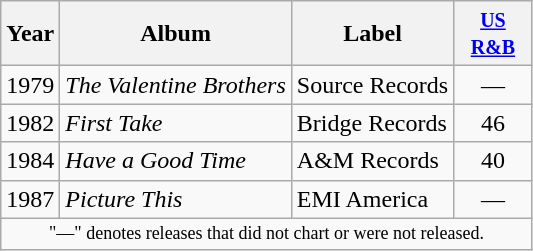<table class="wikitable">
<tr>
<th>Year</th>
<th>Album</th>
<th>Label</th>
<th style="width:45px;"><small><a href='#'>US R&B</a></small><br></th>
</tr>
<tr>
<td>1979</td>
<td><em>The Valentine Brothers</em></td>
<td>Source Records</td>
<td align=center>—</td>
</tr>
<tr>
<td>1982</td>
<td><em>First Take</em></td>
<td>Bridge Records</td>
<td align=center>46</td>
</tr>
<tr>
<td>1984</td>
<td><em>Have a Good Time</em></td>
<td>A&M Records</td>
<td align=center>40</td>
</tr>
<tr>
<td>1987</td>
<td><em>Picture This</em></td>
<td>EMI America</td>
<td align=center>—</td>
</tr>
<tr>
<td colspan="6" style="text-align:center; font-size:9pt;">"—" denotes releases that did not chart or were not released.</td>
</tr>
</table>
